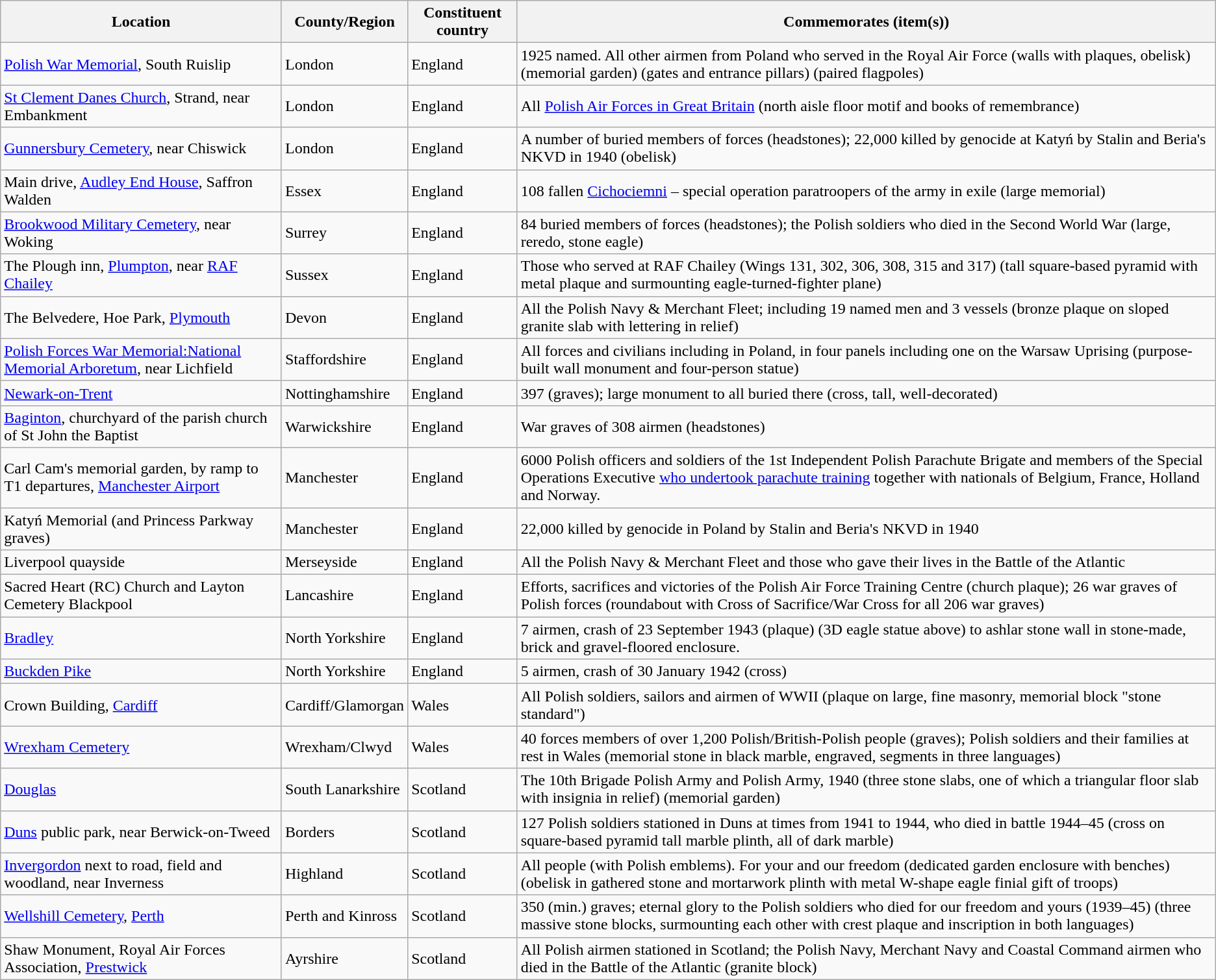<table class= "wikitable sortable">
<tr>
<th>Location</th>
<th>County/Region</th>
<th>Constituent country</th>
<th>Commemorates (item(s))</th>
</tr>
<tr>
<td><a href='#'>Polish War Memorial</a>, South Ruislip</td>
<td>London</td>
<td>England</td>
<td>1925 named.  All other airmen from Poland who served in the Royal Air Force (walls with plaques, obelisk) (memorial garden) (gates and entrance pillars) (paired flagpoles)</td>
</tr>
<tr>
<td><a href='#'>St Clement Danes Church</a>, Strand, near Embankment</td>
<td>London</td>
<td>England</td>
<td>All <a href='#'>Polish Air Forces in Great Britain</a> (north aisle floor motif and books of remembrance)</td>
</tr>
<tr>
<td><a href='#'>Gunnersbury Cemetery</a>, near Chiswick</td>
<td>London</td>
<td>England</td>
<td>A number of buried members of forces (headstones); 22,000 killed by genocide at Katyń by Stalin and Beria's NKVD in 1940 (obelisk)</td>
</tr>
<tr>
<td>Main drive, <a href='#'>Audley End House</a>, Saffron Walden</td>
<td>Essex</td>
<td>England</td>
<td>108 fallen <a href='#'>Cichociemni</a> – special operation paratroopers of the army in exile (large memorial)</td>
</tr>
<tr>
<td><a href='#'>Brookwood Military Cemetery</a>, near Woking</td>
<td>Surrey</td>
<td>England</td>
<td>84 buried members of forces (headstones); the Polish soldiers who died in the Second World War (large, reredo, stone eagle)</td>
</tr>
<tr>
<td>The Plough inn, <a href='#'>Plumpton</a>, near <a href='#'>RAF Chailey</a></td>
<td>Sussex</td>
<td>England</td>
<td>Those who served at RAF Chailey (Wings 131, 302, 306, 308, 315 and 317) (tall square-based pyramid with metal plaque and surmounting eagle-turned-fighter plane)</td>
</tr>
<tr>
<td>The Belvedere, Hoe Park, <a href='#'>Plymouth</a></td>
<td>Devon</td>
<td>England</td>
<td>All the Polish Navy & Merchant Fleet; including 19 named men and 3 vessels (bronze plaque on sloped granite slab with lettering in relief)</td>
</tr>
<tr>
<td><a href='#'>Polish Forces War Memorial:National Memorial Arboretum</a>, near Lichfield</td>
<td>Staffordshire</td>
<td>England</td>
<td>All forces and civilians including in Poland, in four panels including one on the Warsaw Uprising (purpose-built wall monument and four-person statue)</td>
</tr>
<tr>
<td><a href='#'>Newark-on-Trent</a></td>
<td>Nottinghamshire</td>
<td>England</td>
<td>397 (graves); large monument to all buried there (cross, tall, well-decorated)</td>
</tr>
<tr>
<td><a href='#'>Baginton</a>, churchyard of the parish church of St John the Baptist</td>
<td>Warwickshire</td>
<td>England</td>
<td>War graves of 308 airmen (headstones)</td>
</tr>
<tr>
<td>Carl Cam's memorial garden, by ramp to T1 departures, <a href='#'>Manchester Airport</a></td>
<td>Manchester</td>
<td>England</td>
<td>6000 Polish officers and soldiers of the 1st Independent Polish Parachute Brigate and members of the Special Operations Executive <a href='#'>who undertook parachute training</a> together with nationals of Belgium, France, Holland and Norway.</td>
</tr>
<tr>
<td>Katyń Memorial (and Princess Parkway graves)</td>
<td>Manchester</td>
<td>England</td>
<td>22,000 killed by genocide in Poland by Stalin and Beria's NKVD in 1940</td>
</tr>
<tr>
<td>Liverpool quayside</td>
<td>Merseyside</td>
<td>England</td>
<td>All the Polish Navy & Merchant Fleet and those who gave their lives in the Battle of the Atlantic</td>
</tr>
<tr>
<td>Sacred Heart (RC) Church and Layton Cemetery Blackpool</td>
<td>Lancashire</td>
<td>England</td>
<td>Efforts, sacrifices and victories of the Polish Air Force Training Centre (church plaque); 26 war graves of Polish forces (roundabout with Cross of Sacrifice/War Cross for all 206 war graves)</td>
</tr>
<tr>
<td><a href='#'>Bradley</a></td>
<td>North Yorkshire</td>
<td>England</td>
<td>7 airmen, crash of 23 September 1943 (plaque) (3D eagle statue above) to ashlar stone wall in stone-made, brick and gravel-floored enclosure.</td>
</tr>
<tr>
<td><a href='#'>Buckden Pike</a></td>
<td>North Yorkshire</td>
<td>England</td>
<td>5 airmen, crash of 30 January 1942 (cross)</td>
</tr>
<tr>
<td>Crown Building, <a href='#'>Cardiff</a></td>
<td>Cardiff/Glamorgan</td>
<td>Wales</td>
<td>All Polish soldiers, sailors and airmen of WWII (plaque on large, fine masonry, memorial block "stone standard")</td>
</tr>
<tr>
<td><a href='#'>Wrexham Cemetery</a></td>
<td>Wrexham/Clwyd</td>
<td>Wales</td>
<td>40 forces members of over 1,200 Polish/British-Polish people (graves); Polish soldiers and their families at rest in Wales (memorial stone in black marble, engraved, segments in three languages)</td>
</tr>
<tr>
<td><a href='#'>Douglas</a></td>
<td>South Lanarkshire</td>
<td>Scotland</td>
<td>The 10th Brigade Polish Army and Polish Army, 1940 (three stone slabs, one of which a triangular floor slab with insignia in relief) (memorial garden)</td>
</tr>
<tr>
<td><a href='#'>Duns</a> public park, near Berwick-on-Tweed</td>
<td>Borders</td>
<td>Scotland</td>
<td>127 Polish soldiers stationed in Duns at times from 1941 to 1944, who died in battle 1944–45 (cross on square-based pyramid tall marble plinth, all of dark marble)</td>
</tr>
<tr>
<td><a href='#'>Invergordon</a> next to road, field and woodland, near Inverness</td>
<td>Highland</td>
<td>Scotland</td>
<td>All people (with Polish emblems). For your and our freedom (dedicated garden enclosure with benches) (obelisk in gathered stone and mortarwork plinth with metal W-shape eagle finial gift of troops)</td>
</tr>
<tr>
<td><a href='#'>Wellshill Cemetery</a>, <a href='#'>Perth</a></td>
<td>Perth and Kinross</td>
<td>Scotland</td>
<td>350 (min.) graves; eternal glory to the Polish soldiers who died for our freedom and yours (1939–45) (three massive stone blocks, surmounting each other with crest plaque and inscription in both languages)</td>
</tr>
<tr>
<td>Shaw Monument, Royal Air Forces Association, <a href='#'>Prestwick</a></td>
<td>Ayrshire</td>
<td>Scotland</td>
<td>All Polish airmen stationed in Scotland; the Polish Navy, Merchant Navy and Coastal Command airmen who died in the Battle of the Atlantic (granite block)</td>
</tr>
</table>
